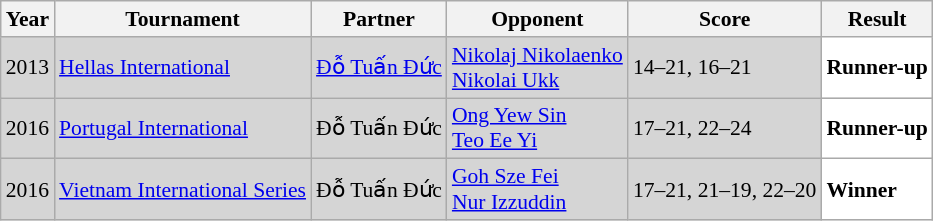<table class="sortable wikitable" style="font-size: 90%;">
<tr>
<th>Year</th>
<th>Tournament</th>
<th>Partner</th>
<th>Opponent</th>
<th>Score</th>
<th>Result</th>
</tr>
<tr style="background:#D5D5D5">
<td align="center">2013</td>
<td align="left"><a href='#'>Hellas International</a></td>
<td align="left"> <a href='#'>Đỗ Tuấn Đức</a></td>
<td align="left"> <a href='#'>Nikolaj Nikolaenko</a><br> <a href='#'>Nikolai Ukk</a></td>
<td align="left">14–21, 16–21</td>
<td style="text-align:left; background:white"> <strong>Runner-up</strong></td>
</tr>
<tr style="background:#D5D5D5">
<td align="center">2016</td>
<td align="left"><a href='#'>Portugal International</a></td>
<td align="left"> Đỗ Tuấn Đức</td>
<td align="left"> <a href='#'>Ong Yew Sin</a><br> <a href='#'>Teo Ee Yi</a></td>
<td align="left">17–21, 22–24</td>
<td style="text-align:left; background:white"> <strong>Runner-up</strong></td>
</tr>
<tr style="background:#D5D5D5">
<td align="center">2016</td>
<td align="left"><a href='#'>Vietnam International Series</a></td>
<td align="left"> Đỗ Tuấn Đức</td>
<td align="left"> <a href='#'>Goh Sze Fei</a><br> <a href='#'>Nur Izzuddin</a></td>
<td align="left">17–21, 21–19, 22–20</td>
<td style="text-align:left; background:white"> <strong>Winner</strong></td>
</tr>
</table>
